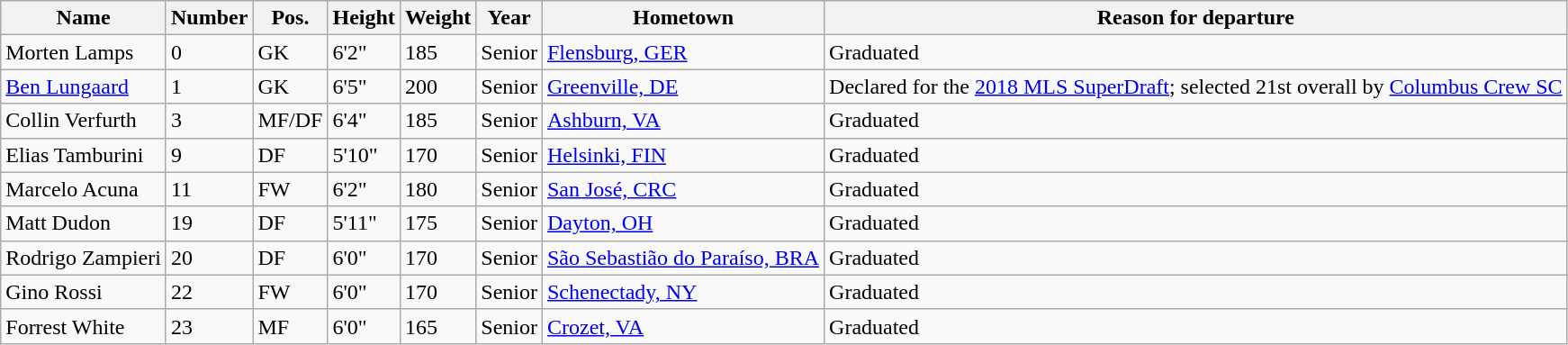<table class="wikitable sortable" border="1">
<tr>
<th>Name</th>
<th>Number</th>
<th>Pos.</th>
<th>Height</th>
<th>Weight</th>
<th>Year</th>
<th>Hometown</th>
<th class="unsortable">Reason for departure</th>
</tr>
<tr>
<td>Morten Lamps</td>
<td>0</td>
<td>GK</td>
<td>6'2"</td>
<td>185</td>
<td>Senior</td>
<td><a href='#'>Flensburg, GER</a></td>
<td>Graduated</td>
</tr>
<tr>
<td><a href='#'>Ben Lungaard</a></td>
<td>1</td>
<td>GK</td>
<td>6'5"</td>
<td>200</td>
<td>Senior</td>
<td><a href='#'>Greenville, DE</a></td>
<td>Declared for the <a href='#'>2018 MLS SuperDraft</a>; selected 21st overall by <a href='#'>Columbus Crew SC</a></td>
</tr>
<tr>
<td>Collin Verfurth</td>
<td>3</td>
<td>MF/DF</td>
<td>6'4"</td>
<td>185</td>
<td>Senior</td>
<td><a href='#'>Ashburn, VA</a></td>
<td>Graduated</td>
</tr>
<tr>
<td>Elias Tamburini</td>
<td>9</td>
<td>DF</td>
<td>5'10"</td>
<td>170</td>
<td>Senior</td>
<td><a href='#'>Helsinki, FIN</a></td>
<td>Graduated</td>
</tr>
<tr>
<td>Marcelo Acuna</td>
<td>11</td>
<td>FW</td>
<td>6'2"</td>
<td>180</td>
<td>Senior</td>
<td><a href='#'>San José, CRC</a></td>
<td>Graduated</td>
</tr>
<tr>
<td>Matt Dudon</td>
<td>19</td>
<td>DF</td>
<td>5'11"</td>
<td>175</td>
<td>Senior</td>
<td><a href='#'>Dayton, OH</a></td>
<td>Graduated</td>
</tr>
<tr>
<td>Rodrigo Zampieri</td>
<td>20</td>
<td>DF</td>
<td>6'0"</td>
<td>170</td>
<td>Senior</td>
<td><a href='#'>São Sebastião do Paraíso, BRA</a></td>
<td>Graduated</td>
</tr>
<tr>
<td>Gino Rossi</td>
<td>22</td>
<td>FW</td>
<td>6'0"</td>
<td>170</td>
<td>Senior</td>
<td><a href='#'>Schenectady, NY</a></td>
<td>Graduated</td>
</tr>
<tr>
<td>Forrest White</td>
<td>23</td>
<td>MF</td>
<td>6'0"</td>
<td>165</td>
<td>Senior</td>
<td><a href='#'>Crozet, VA</a></td>
<td>Graduated</td>
</tr>
</table>
